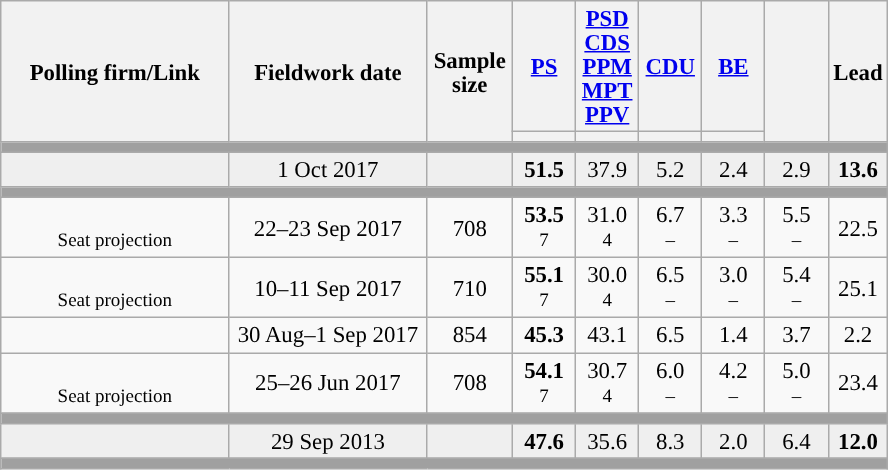<table class="wikitable collapsible sortable" style="text-align:center; font-size:95%; line-height:16px;">
<tr style="height:42px;">
<th style="width:145px;" rowspan="2">Polling firm/Link</th>
<th style="width:125px;" rowspan="2">Fieldwork date</th>
<th class="unsortable" style="width:50px;" rowspan="2">Sample size</th>
<th class="unsortable" style="width:35px;"><a href='#'>PS</a></th>
<th class="unsortable" style="width:35px;"><a href='#'>PSD</a><br><a href='#'>CDS</a><br><a href='#'>PPM</a><br><a href='#'>MPT</a><br><a href='#'>PPV</a></th>
<th class="unsortable" style="width:35px;"><a href='#'>CDU</a></th>
<th class="unsortable" style="width:35px;"><a href='#'>BE</a></th>
<th class="unsortable" style="width:35px;" rowspan="2"></th>
<th class="unsortable" style="width:30px;" rowspan="2">Lead</th>
</tr>
<tr>
<th class="unsortable" style="color:inherit;background:"></th>
<th class="unsortable" style="color:inherit;background:"></th>
<th class="unsortable" style="color:inherit;background:"></th>
<th class="unsortable" style="color:inherit;background:"></th>
</tr>
<tr>
<td colspan="11" style="background:#A0A0A0"></td>
</tr>
<tr style="background:#EFEFEF;">
<td><strong></strong></td>
<td data-sort-value="2019-10-06">1 Oct 2017</td>
<td></td>
<td><strong>51.5</strong><br></td>
<td>37.9<br></td>
<td>5.2<br></td>
<td>2.4<br></td>
<td>2.9</td>
<td style="background:"><strong>13.6</strong></td>
</tr>
<tr>
<td colspan="11" style="background:#A0A0A0"></td>
</tr>
<tr>
<td align="center"><br><small>Seat projection</small></td>
<td align="center">22–23 Sep 2017</td>
<td>708</td>
<td align="center" ><strong>53.5</strong><br><small>7</small></td>
<td align="center">31.0<br><small>4</small></td>
<td align="center">6.7<br><small>–</small></td>
<td align="center">3.3<br><small>–</small></td>
<td align="center">5.5<br><small>–</small></td>
<td style="background:">22.5</td>
</tr>
<tr>
<td align="center"><br><small>Seat projection</small></td>
<td align="center">10–11 Sep 2017</td>
<td>710</td>
<td align="center" ><strong>55.1</strong><br><small>7</small></td>
<td align="center">30.0<br><small>4</small></td>
<td align="center">6.5<br><small>–</small></td>
<td align="center">3.0<br><small>–</small></td>
<td align="center">5.4<br><small>–</small></td>
<td style="background:">25.1</td>
</tr>
<tr>
<td align="center"></td>
<td align="center">30 Aug–1 Sep 2017</td>
<td>854</td>
<td align="center" ><strong>45.3</strong></td>
<td align="center">43.1</td>
<td align="center">6.5</td>
<td align="center">1.4</td>
<td align="center">3.7</td>
<td style="background:">2.2</td>
</tr>
<tr>
<td align="center"><br><small>Seat projection</small></td>
<td align="center">25–26 Jun 2017</td>
<td>708</td>
<td align="center" ><strong>54.1</strong><br><small>7</small></td>
<td align="center">30.7<br><small>4</small></td>
<td align="center">6.0<br><small>–</small></td>
<td align="center">4.2<br><small>–</small></td>
<td align="center">5.0<br><small>–</small></td>
<td style="background:">23.4</td>
</tr>
<tr>
<td colspan="11" style="background:#A0A0A0"></td>
</tr>
<tr style="background:#EFEFEF;">
<td><strong></strong></td>
<td data-sort-value="2019-10-06">29 Sep 2013</td>
<td></td>
<td><strong>47.6</strong><br></td>
<td>35.6<br></td>
<td>8.3<br></td>
<td>2.0<br></td>
<td>6.4<br></td>
<td style="background:"><strong>12.0</strong></td>
</tr>
<tr>
<td colspan="11" style="background:#A0A0A0"></td>
</tr>
</table>
